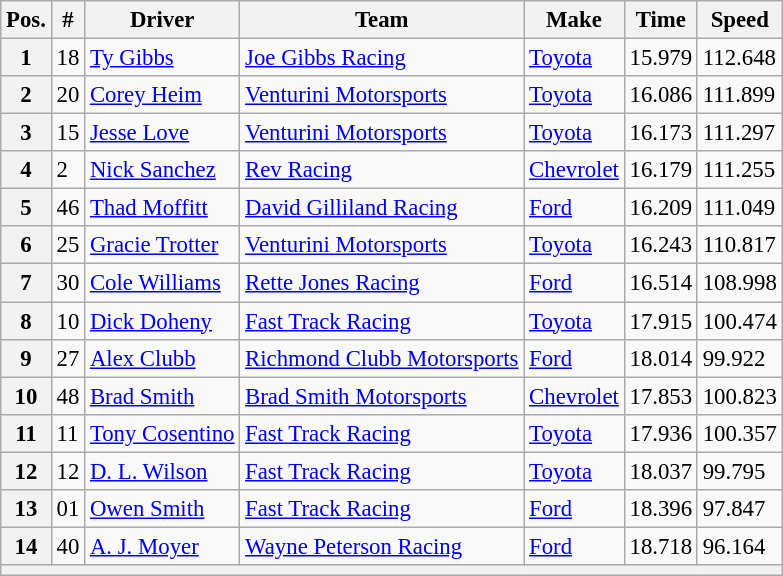<table class="wikitable" style="font-size:95%">
<tr>
<th>Pos.</th>
<th>#</th>
<th>Driver</th>
<th>Team</th>
<th>Make</th>
<th>Time</th>
<th>Speed</th>
</tr>
<tr>
<th>1</th>
<td>18</td>
<td><a href='#'>Ty Gibbs</a></td>
<td><a href='#'>Joe Gibbs Racing</a></td>
<td><a href='#'>Toyota</a></td>
<td>15.979</td>
<td>112.648</td>
</tr>
<tr>
<th>2</th>
<td>20</td>
<td><a href='#'>Corey Heim</a></td>
<td><a href='#'>Venturini Motorsports</a></td>
<td><a href='#'>Toyota</a></td>
<td>16.086</td>
<td>111.899</td>
</tr>
<tr>
<th>3</th>
<td>15</td>
<td><a href='#'>Jesse Love</a></td>
<td><a href='#'>Venturini Motorsports</a></td>
<td><a href='#'>Toyota</a></td>
<td>16.173</td>
<td>111.297</td>
</tr>
<tr>
<th>4</th>
<td>2</td>
<td><a href='#'>Nick Sanchez</a></td>
<td><a href='#'>Rev Racing</a></td>
<td><a href='#'>Chevrolet</a></td>
<td>16.179</td>
<td>111.255</td>
</tr>
<tr>
<th>5</th>
<td>46</td>
<td><a href='#'>Thad Moffitt</a></td>
<td><a href='#'>David Gilliland Racing</a></td>
<td><a href='#'>Ford</a></td>
<td>16.209</td>
<td>111.049</td>
</tr>
<tr>
<th>6</th>
<td>25</td>
<td><a href='#'>Gracie Trotter</a></td>
<td><a href='#'>Venturini Motorsports</a></td>
<td><a href='#'>Toyota</a></td>
<td>16.243</td>
<td>110.817</td>
</tr>
<tr>
<th>7</th>
<td>30</td>
<td><a href='#'>Cole Williams</a></td>
<td><a href='#'>Rette Jones Racing</a></td>
<td><a href='#'>Ford</a></td>
<td>16.514</td>
<td>108.998</td>
</tr>
<tr>
<th>8</th>
<td>10</td>
<td><a href='#'>Dick Doheny</a></td>
<td><a href='#'>Fast Track Racing</a></td>
<td><a href='#'>Toyota</a></td>
<td>17.915</td>
<td>100.474</td>
</tr>
<tr>
<th>9</th>
<td>27</td>
<td><a href='#'>Alex Clubb</a></td>
<td><a href='#'>Richmond Clubb Motorsports</a></td>
<td><a href='#'>Ford</a></td>
<td>18.014</td>
<td>99.922</td>
</tr>
<tr>
<th>10</th>
<td>48</td>
<td><a href='#'>Brad Smith</a></td>
<td><a href='#'>Brad Smith Motorsports</a></td>
<td><a href='#'>Chevrolet</a></td>
<td>17.853</td>
<td>100.823</td>
</tr>
<tr>
<th>11</th>
<td>11</td>
<td><a href='#'>Tony Cosentino</a></td>
<td><a href='#'>Fast Track Racing</a></td>
<td><a href='#'>Toyota</a></td>
<td>17.936</td>
<td>100.357</td>
</tr>
<tr>
<th>12</th>
<td>12</td>
<td><a href='#'>D. L. Wilson</a></td>
<td><a href='#'>Fast Track Racing</a></td>
<td><a href='#'>Toyota</a></td>
<td>18.037</td>
<td>99.795</td>
</tr>
<tr>
<th>13</th>
<td>01</td>
<td><a href='#'>Owen Smith</a></td>
<td><a href='#'>Fast Track Racing</a></td>
<td><a href='#'>Ford</a></td>
<td>18.396</td>
<td>97.847</td>
</tr>
<tr>
<th>14</th>
<td>40</td>
<td><a href='#'>A. J. Moyer</a></td>
<td><a href='#'>Wayne Peterson Racing</a></td>
<td><a href='#'>Ford</a></td>
<td>18.718</td>
<td>96.164</td>
</tr>
<tr>
<th colspan="7"></th>
</tr>
</table>
